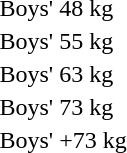<table>
<tr>
<td rowspan=2>Boys' 48 kg<br></td>
<td rowspan=2></td>
<td rowspan=2></td>
<td></td>
</tr>
<tr>
<td></td>
</tr>
<tr>
<td rowspan=2>Boys' 55 kg<br></td>
<td rowspan=2></td>
<td rowspan=2></td>
<td></td>
</tr>
<tr>
<td></td>
</tr>
<tr>
<td rowspan=2>Boys' 63 kg<br></td>
<td rowspan=2></td>
<td rowspan=2></td>
<td></td>
</tr>
<tr>
<td></td>
</tr>
<tr>
<td rowspan=2>Boys' 73 kg<br></td>
<td rowspan=2></td>
<td rowspan=2></td>
<td></td>
</tr>
<tr>
<td></td>
</tr>
<tr>
<td rowspan=2>Boys' +73 kg<br></td>
<td rowspan=2></td>
<td rowspan=2></td>
<td></td>
</tr>
<tr>
<td></td>
</tr>
</table>
